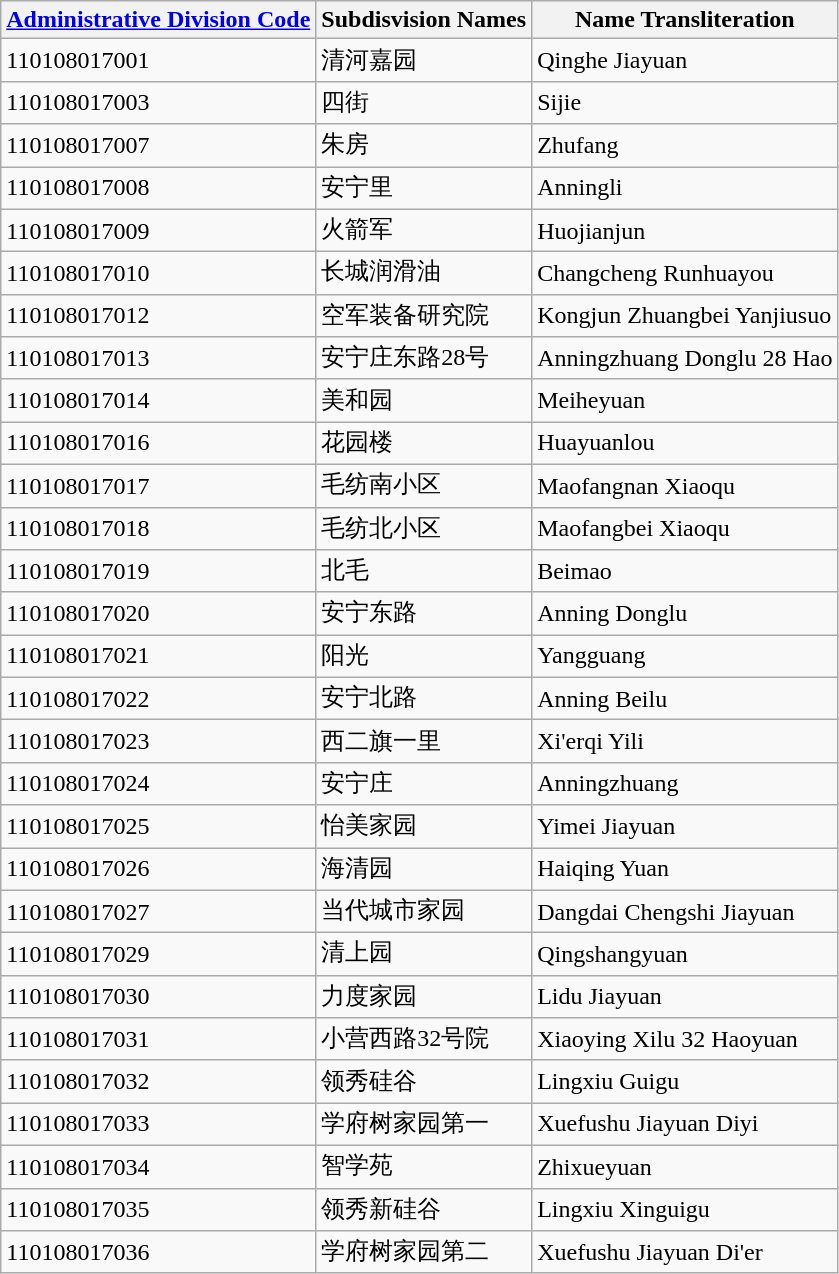<table class="wikitable sortable">
<tr>
<th><a href='#'>Administrative Division Code</a></th>
<th>Subdisvision Names</th>
<th>Name Transliteration</th>
</tr>
<tr>
<td>110108017001</td>
<td>清河嘉园</td>
<td>Qinghe Jiayuan</td>
</tr>
<tr>
<td>110108017003</td>
<td>四街</td>
<td>Sijie</td>
</tr>
<tr>
<td>110108017007</td>
<td>朱房</td>
<td>Zhufang</td>
</tr>
<tr>
<td>110108017008</td>
<td>安宁里</td>
<td>Anningli</td>
</tr>
<tr>
<td>110108017009</td>
<td>火箭军</td>
<td>Huojianjun</td>
</tr>
<tr>
<td>110108017010</td>
<td>长城润滑油</td>
<td>Changcheng Runhuayou</td>
</tr>
<tr>
<td>110108017012</td>
<td>空军装备研究院</td>
<td>Kongjun Zhuangbei Yanjiusuo</td>
</tr>
<tr>
<td>110108017013</td>
<td>安宁庄东路28号</td>
<td>Anningzhuang Donglu 28 Hao</td>
</tr>
<tr>
<td>110108017014</td>
<td>美和园</td>
<td>Meiheyuan</td>
</tr>
<tr>
<td>110108017016</td>
<td>花园楼</td>
<td>Huayuanlou</td>
</tr>
<tr>
<td>110108017017</td>
<td>毛纺南小区</td>
<td>Maofangnan Xiaoqu</td>
</tr>
<tr>
<td>110108017018</td>
<td>毛纺北小区</td>
<td>Maofangbei Xiaoqu</td>
</tr>
<tr>
<td>110108017019</td>
<td>北毛</td>
<td>Beimao</td>
</tr>
<tr>
<td>110108017020</td>
<td>安宁东路</td>
<td>Anning Donglu</td>
</tr>
<tr>
<td>110108017021</td>
<td>阳光</td>
<td>Yangguang</td>
</tr>
<tr>
<td>110108017022</td>
<td>安宁北路</td>
<td>Anning Beilu</td>
</tr>
<tr>
<td>110108017023</td>
<td>西二旗一里</td>
<td>Xi'erqi Yili</td>
</tr>
<tr>
<td>110108017024</td>
<td>安宁庄</td>
<td>Anningzhuang</td>
</tr>
<tr>
<td>110108017025</td>
<td>怡美家园</td>
<td>Yimei Jiayuan</td>
</tr>
<tr>
<td>110108017026</td>
<td>海清园</td>
<td>Haiqing Yuan</td>
</tr>
<tr>
<td>110108017027</td>
<td>当代城市家园</td>
<td>Dangdai Chengshi Jiayuan</td>
</tr>
<tr>
<td>110108017029</td>
<td>清上园</td>
<td>Qingshangyuan</td>
</tr>
<tr>
<td>110108017030</td>
<td>力度家园</td>
<td>Lidu Jiayuan</td>
</tr>
<tr>
<td>110108017031</td>
<td>小营西路32号院</td>
<td>Xiaoying Xilu 32 Haoyuan</td>
</tr>
<tr>
<td>110108017032</td>
<td>领秀硅谷</td>
<td>Lingxiu Guigu</td>
</tr>
<tr>
<td>110108017033</td>
<td>学府树家园第一</td>
<td>Xuefushu Jiayuan Diyi</td>
</tr>
<tr>
<td>110108017034</td>
<td>智学苑</td>
<td>Zhixueyuan</td>
</tr>
<tr>
<td>110108017035</td>
<td>领秀新硅谷</td>
<td>Lingxiu Xinguigu</td>
</tr>
<tr>
<td>110108017036</td>
<td>学府树家园第二</td>
<td>Xuefushu Jiayuan Di'er</td>
</tr>
</table>
